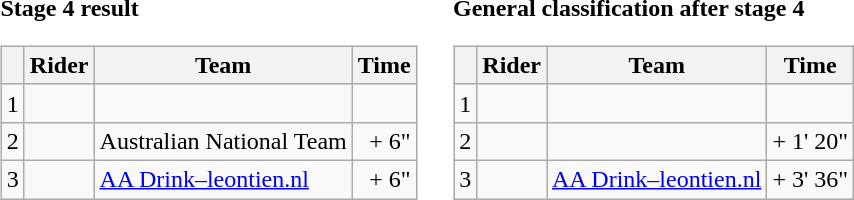<table>
<tr>
<td><strong>Stage 4 result</strong><br><table class="wikitable">
<tr>
<th></th>
<th>Rider</th>
<th>Team</th>
<th>Time</th>
</tr>
<tr>
<td>1</td>
<td><strong></strong></td>
<td><strong></strong></td>
<td align="right"><strong></strong></td>
</tr>
<tr>
<td>2</td>
<td></td>
<td>Australian National Team</td>
<td align="right">+ 6"</td>
</tr>
<tr>
<td>3</td>
<td></td>
<td><a href='#'>AA Drink–leontien.nl</a></td>
<td align="right">+ 6"</td>
</tr>
</table>
</td>
<td></td>
<td><strong>General classification after stage 4</strong><br><table class="wikitable">
<tr>
<th></th>
<th>Rider</th>
<th>Team</th>
<th>Time</th>
</tr>
<tr>
<td>1</td>
<td><strong></strong></td>
<td><strong></strong></td>
<td align="right"><strong></strong></td>
</tr>
<tr>
<td>2</td>
<td></td>
<td></td>
<td align="right">+ 1' 20"</td>
</tr>
<tr>
<td>3</td>
<td></td>
<td><a href='#'>AA Drink–leontien.nl</a></td>
<td align="right">+ 3' 36"</td>
</tr>
</table>
</td>
</tr>
</table>
